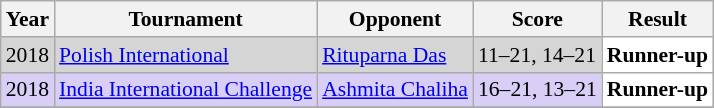<table class="sortable wikitable" style="font-size: 90%;">
<tr>
<th>Year</th>
<th>Tournament</th>
<th>Opponent</th>
<th>Score</th>
<th>Result</th>
</tr>
<tr style="background:#D5D5D5">
<td align="center">2018</td>
<td align="left"><a href='#'>Polish International</a></td>
<td align="left"> <a href='#'>Rituparna Das</a></td>
<td align="left">11–21, 14–21</td>
<td style="text-align:left; background:white"> <strong>Runner-up</strong></td>
</tr>
<tr style="background:#D8CEF6">
<td align="center">2018</td>
<td align="left"><a href='#'>India International Challenge</a></td>
<td align="left"> <a href='#'>Ashmita Chaliha</a></td>
<td align="left">16–21, 13–21</td>
<td style="text-align:left; background:white"> <strong>Runner-up</strong></td>
</tr>
<tr>
</tr>
</table>
